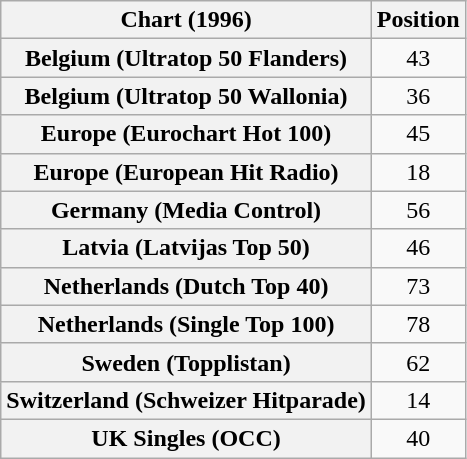<table class="wikitable sortable plainrowheaders" style="text-align:center">
<tr>
<th>Chart (1996)</th>
<th>Position</th>
</tr>
<tr>
<th scope="row">Belgium (Ultratop 50 Flanders)</th>
<td>43</td>
</tr>
<tr>
<th scope="row">Belgium (Ultratop 50 Wallonia)</th>
<td>36</td>
</tr>
<tr>
<th scope="row">Europe (Eurochart Hot 100)</th>
<td>45</td>
</tr>
<tr>
<th scope="row">Europe (European Hit Radio)</th>
<td>18</td>
</tr>
<tr>
<th scope="row">Germany (Media Control)</th>
<td>56</td>
</tr>
<tr>
<th scope="row">Latvia (Latvijas Top 50)</th>
<td>46</td>
</tr>
<tr>
<th scope="row">Netherlands (Dutch Top 40)</th>
<td>73</td>
</tr>
<tr>
<th scope="row">Netherlands (Single Top 100)</th>
<td>78</td>
</tr>
<tr>
<th scope="row">Sweden (Topplistan)</th>
<td>62</td>
</tr>
<tr>
<th scope="row">Switzerland (Schweizer Hitparade)</th>
<td>14</td>
</tr>
<tr>
<th scope="row">UK Singles (OCC)</th>
<td>40</td>
</tr>
</table>
